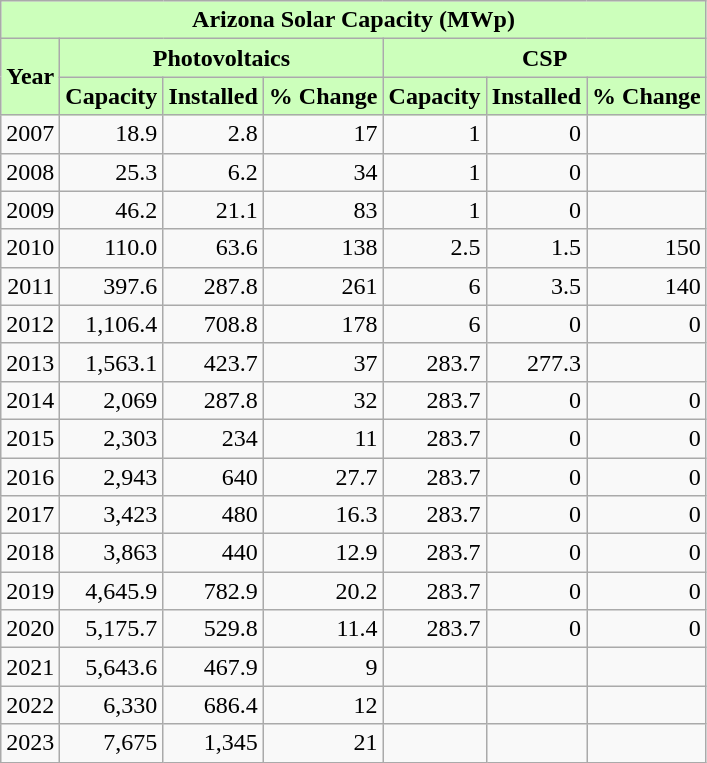<table class="wikitable" style="text-align:right;">
<tr>
<th colspan=7 style="background-color: #cfb;">Arizona Solar Capacity (MWp)</th>
</tr>
<tr>
<th rowspan=2 style="background-color: #cfb;">Year</th>
<th colspan=3 style="background-color: #cfb;">Photovoltaics</th>
<th colspan=3 style="background-color: #cfb;">CSP</th>
</tr>
<tr>
<th style="background-color: #cfb;">Capacity</th>
<th style="background-color: #cfb;">Installed</th>
<th style="background-color: #cfb;">% Change</th>
<th style="background-color: #cfb;">Capacity</th>
<th style="background-color: #cfb;">Installed</th>
<th style="background-color: #cfb;">% Change</th>
</tr>
<tr align=right>
<td>2007</td>
<td>18.9</td>
<td>2.8</td>
<td>17</td>
<td>1</td>
<td>0</td>
<td></td>
</tr>
<tr align=right>
<td>2008</td>
<td>25.3</td>
<td>6.2</td>
<td>34</td>
<td>1</td>
<td>0</td>
<td></td>
</tr>
<tr align=right>
<td>2009</td>
<td>46.2</td>
<td>21.1</td>
<td>83</td>
<td>1</td>
<td>0</td>
<td></td>
</tr>
<tr align=right>
<td>2010</td>
<td>110.0</td>
<td>63.6</td>
<td>138</td>
<td>2.5</td>
<td>1.5</td>
<td>150</td>
</tr>
<tr align=right>
<td>2011</td>
<td>397.6</td>
<td>287.8</td>
<td>261</td>
<td>6</td>
<td>3.5</td>
<td>140</td>
</tr>
<tr align=right>
<td>2012</td>
<td>1,106.4</td>
<td>708.8</td>
<td>178</td>
<td>6</td>
<td>0</td>
<td>0</td>
</tr>
<tr align=right>
<td>2013</td>
<td>1,563.1</td>
<td>423.7</td>
<td>37</td>
<td>283.7</td>
<td>277.3</td>
<td></td>
</tr>
<tr align=right>
<td>2014</td>
<td>2,069</td>
<td>287.8</td>
<td>32</td>
<td>283.7</td>
<td>0</td>
<td>0</td>
</tr>
<tr align=right>
<td>2015</td>
<td>2,303</td>
<td>234</td>
<td>11</td>
<td>283.7</td>
<td>0</td>
<td>0</td>
</tr>
<tr align=right>
<td>2016</td>
<td>2,943</td>
<td>640</td>
<td>27.7</td>
<td>283.7</td>
<td>0</td>
<td>0</td>
</tr>
<tr align=right>
<td>2017</td>
<td>3,423</td>
<td>480</td>
<td>16.3</td>
<td>283.7</td>
<td>0</td>
<td>0</td>
</tr>
<tr align=right>
<td>2018</td>
<td>3,863</td>
<td>440</td>
<td>12.9</td>
<td>283.7</td>
<td>0</td>
<td>0</td>
</tr>
<tr align=right>
<td>2019</td>
<td>4,645.9</td>
<td>782.9</td>
<td>20.2</td>
<td>283.7</td>
<td>0</td>
<td>0</td>
</tr>
<tr align=right>
<td>2020</td>
<td>5,175.7</td>
<td>529.8</td>
<td>11.4</td>
<td>283.7</td>
<td>0</td>
<td>0</td>
</tr>
<tr align=right>
<td>2021</td>
<td>5,643.6</td>
<td>467.9</td>
<td>9</td>
<td></td>
<td></td>
<td></td>
</tr>
<tr align=right>
<td>2022</td>
<td>6,330</td>
<td>686.4</td>
<td>12</td>
<td></td>
<td></td>
<td></td>
</tr>
<tr>
<td>2023</td>
<td>7,675</td>
<td>1,345</td>
<td>21</td>
<td></td>
<td></td>
<td></td>
</tr>
</table>
